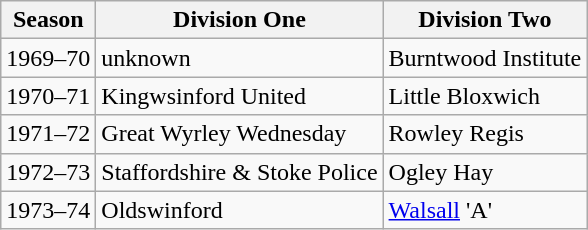<table class=wikitable>
<tr>
<th>Season</th>
<th>Division One</th>
<th>Division Two</th>
</tr>
<tr>
<td>1969–70</td>
<td>unknown</td>
<td>Burntwood Institute</td>
</tr>
<tr>
<td>1970–71</td>
<td>Kingwsinford United</td>
<td>Little Bloxwich</td>
</tr>
<tr>
<td>1971–72</td>
<td>Great Wyrley Wednesday</td>
<td>Rowley Regis</td>
</tr>
<tr>
<td>1972–73</td>
<td>Staffordshire & Stoke Police</td>
<td>Ogley Hay</td>
</tr>
<tr>
<td>1973–74</td>
<td>Oldswinford</td>
<td><a href='#'>Walsall</a> 'A'</td>
</tr>
</table>
